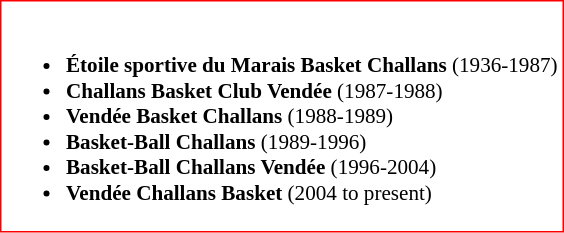<table class="toccolours" style="border: #FF0000 solid 1px; background: #FFFFFF; font-size: 88%">
<tr>
<td><br><ul><li><strong>Étoile sportive du Marais Basket Challans</strong> (1936-1987)</li><li><strong>Challans Basket Club Vendée</strong> (1987-1988)</li><li><strong>Vendée Basket Challans</strong> (1988-1989)</li><li><strong>Basket-Ball Challans</strong> (1989-1996)</li><li><strong> Basket-Ball Challans Vendée</strong> (1996-2004)</li><li><strong>Vendée Challans Basket</strong> (2004 to present)</li></ul></td>
</tr>
</table>
